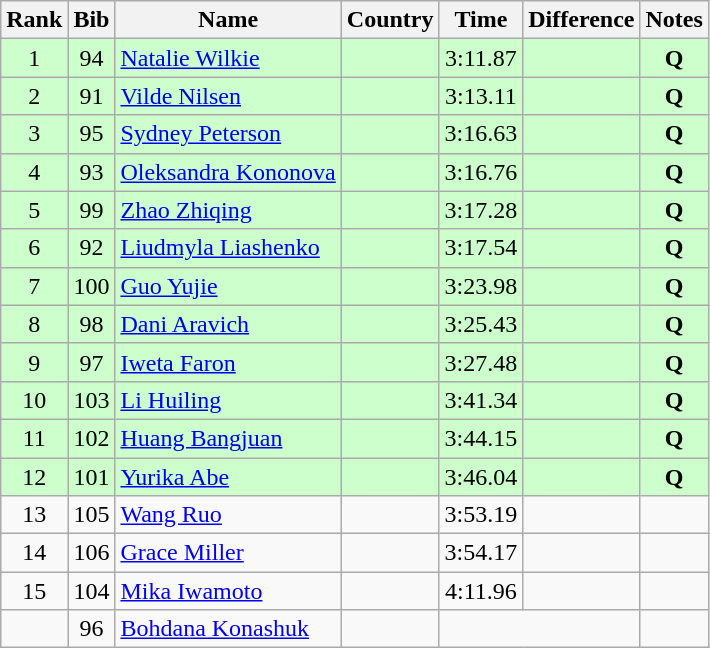<table class="wikitable sortable" style="text-align:center">
<tr>
<th>Rank</th>
<th>Bib</th>
<th>Name</th>
<th>Country</th>
<th>Time</th>
<th>Difference</th>
<th>Notes</th>
</tr>
<tr bgcolor=ccffcc>
<td>1</td>
<td>94</td>
<td align="left"><a href='#'>Natalie Wilkie</a></td>
<td align="left"></td>
<td>3:11.87</td>
<td></td>
<td><strong>Q</strong></td>
</tr>
<tr bgcolor=ccffcc>
<td>2</td>
<td>91</td>
<td align="left"><a href='#'>Vilde Nilsen</a></td>
<td align="left"></td>
<td>3:13.11</td>
<td></td>
<td><strong>Q</strong></td>
</tr>
<tr bgcolor=ccffcc>
<td>3</td>
<td>95</td>
<td align="left"><a href='#'>Sydney Peterson</a></td>
<td align="left"></td>
<td>3:16.63</td>
<td></td>
<td><strong>Q</strong></td>
</tr>
<tr bgcolor=ccffcc>
<td>4</td>
<td>93</td>
<td align="left"><a href='#'>Oleksandra Kononova</a></td>
<td align="left"></td>
<td>3:16.76</td>
<td></td>
<td><strong>Q</strong></td>
</tr>
<tr bgcolor=ccffcc>
<td>5</td>
<td>99</td>
<td align="left"><a href='#'>Zhao Zhiqing</a></td>
<td align="left"></td>
<td>3:17.28</td>
<td></td>
<td><strong>Q</strong></td>
</tr>
<tr bgcolor=ccffcc>
<td>6</td>
<td>92</td>
<td align="left"><a href='#'>Liudmyla Liashenko</a></td>
<td align="left"></td>
<td>3:17.54</td>
<td></td>
<td><strong>Q</strong></td>
</tr>
<tr bgcolor=ccffcc>
<td>7</td>
<td>100</td>
<td align="left"><a href='#'>Guo Yujie</a></td>
<td align="left"></td>
<td>3:23.98</td>
<td></td>
<td><strong>Q</strong></td>
</tr>
<tr bgcolor=ccffcc>
<td>8</td>
<td>98</td>
<td align="left"><a href='#'>Dani Aravich</a></td>
<td align="left"></td>
<td>3:25.43</td>
<td></td>
<td><strong>Q</strong></td>
</tr>
<tr bgcolor=ccffcc>
<td>9</td>
<td>97</td>
<td align="left"><a href='#'>Iweta Faron</a></td>
<td align="left"></td>
<td>3:27.48</td>
<td></td>
<td><strong>Q</strong></td>
</tr>
<tr bgcolor=ccffcc>
<td>10</td>
<td>103</td>
<td align="left"><a href='#'>Li Huiling</a></td>
<td align="left"></td>
<td>3:41.34</td>
<td></td>
<td><strong>Q</strong></td>
</tr>
<tr bgcolor=ccffcc>
<td>11</td>
<td>102</td>
<td align="left"><a href='#'>Huang Bangjuan</a></td>
<td align="left"></td>
<td>3:44.15</td>
<td></td>
<td><strong>Q</strong></td>
</tr>
<tr bgcolor=ccffcc>
<td>12</td>
<td>101</td>
<td align="left"><a href='#'>Yurika Abe</a></td>
<td align="left"></td>
<td>3:46.04</td>
<td></td>
<td><strong>Q</strong></td>
</tr>
<tr>
<td>13</td>
<td>105</td>
<td align="left"><a href='#'>Wang Ruo</a></td>
<td align="left"></td>
<td>3:53.19</td>
<td></td>
<td></td>
</tr>
<tr>
<td>14</td>
<td>106</td>
<td align="left"><a href='#'>Grace Miller</a></td>
<td align="left"></td>
<td>3:54.17</td>
<td></td>
<td></td>
</tr>
<tr>
<td>15</td>
<td>104</td>
<td align="left"><a href='#'>Mika Iwamoto</a></td>
<td align="left"></td>
<td>4:11.96</td>
<td></td>
<td></td>
</tr>
<tr>
<td></td>
<td>96</td>
<td align="left"><a href='#'>Bohdana Konashuk</a></td>
<td align="left"></td>
<td colspan=2></td>
<td></td>
</tr>
</table>
